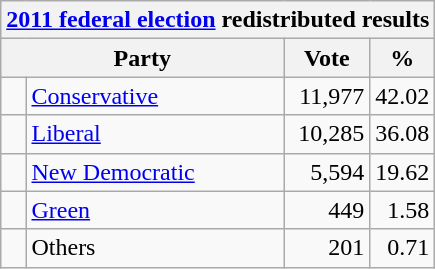<table class="wikitable">
<tr>
<th colspan="4"><a href='#'>2011 federal election</a> redistributed results</th>
</tr>
<tr>
<th bgcolor="#DDDDFF" width="130px" colspan="2">Party</th>
<th bgcolor="#DDDDFF" width="50px">Vote</th>
<th bgcolor="#DDDDFF" width="30px">%</th>
</tr>
<tr>
<td> </td>
<td><a href='#'>Conservative</a></td>
<td align=right>11,977</td>
<td align=right>42.02</td>
</tr>
<tr>
<td> </td>
<td><a href='#'>Liberal</a></td>
<td align=right>10,285</td>
<td align=right>36.08</td>
</tr>
<tr>
<td> </td>
<td><a href='#'>New Democratic</a></td>
<td align=right>5,594</td>
<td align=right>19.62</td>
</tr>
<tr>
<td> </td>
<td><a href='#'>Green</a></td>
<td align=right>449</td>
<td align=right>1.58</td>
</tr>
<tr>
<td> </td>
<td>Others</td>
<td align=right>201</td>
<td align=right>0.71</td>
</tr>
</table>
